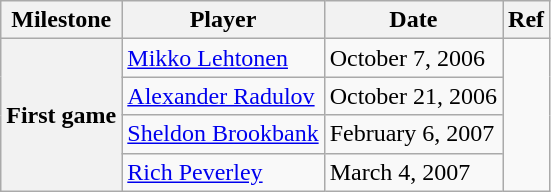<table class="wikitable">
<tr>
<th scope="col">Milestone</th>
<th scope="col">Player</th>
<th scope="col">Date</th>
<th scope="col">Ref</th>
</tr>
<tr>
<th rowspan=4>First game</th>
<td><a href='#'>Mikko Lehtonen</a></td>
<td>October 7, 2006</td>
<td rowspan=4></td>
</tr>
<tr>
<td><a href='#'>Alexander Radulov</a></td>
<td>October 21, 2006</td>
</tr>
<tr>
<td><a href='#'>Sheldon Brookbank</a></td>
<td>February 6, 2007</td>
</tr>
<tr>
<td><a href='#'>Rich Peverley</a></td>
<td>March 4, 2007</td>
</tr>
</table>
